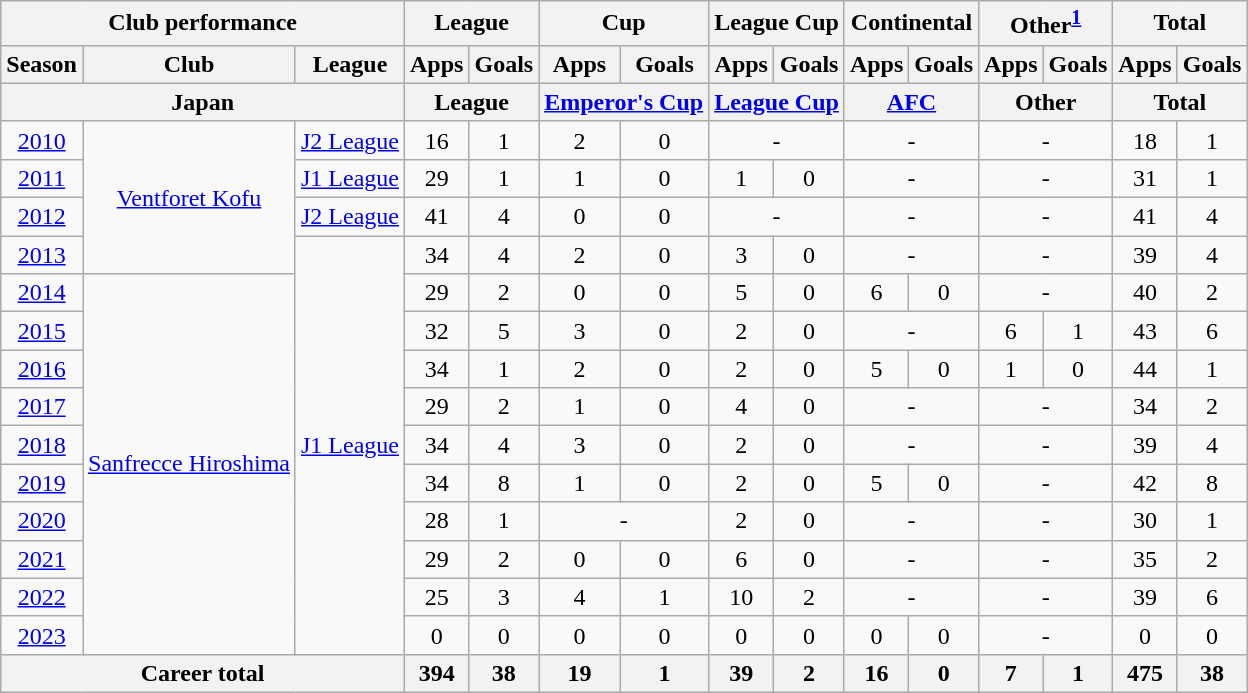<table class="wikitable" style="text-align:center">
<tr>
<th colspan=3>Club performance</th>
<th colspan=2>League</th>
<th colspan=2>Cup</th>
<th colspan=2>League Cup</th>
<th colspan=2>Continental</th>
<th colspan=2>Other<sup><a href='#'>1</a></sup></th>
<th colspan=2>Total</th>
</tr>
<tr>
<th>Season</th>
<th>Club</th>
<th>League</th>
<th>Apps</th>
<th>Goals</th>
<th>Apps</th>
<th>Goals</th>
<th>Apps</th>
<th>Goals</th>
<th>Apps</th>
<th>Goals</th>
<th>Apps</th>
<th>Goals</th>
<th>Apps</th>
<th>Goals</th>
</tr>
<tr>
<th colspan=3>Japan</th>
<th colspan=2>League</th>
<th colspan=2><a href='#'>Emperor's Cup</a></th>
<th colspan=2><a href='#'>League Cup</a></th>
<th colspan=2><a href='#'>AFC</a></th>
<th colspan=2>Other</th>
<th colspan=2>Total</th>
</tr>
<tr>
<td><a href='#'>2010</a></td>
<td rowspan="4"><a href='#'>Ventforet Kofu</a></td>
<td><a href='#'>J2 League</a></td>
<td>16</td>
<td>1</td>
<td>2</td>
<td>0</td>
<td colspan="2">-</td>
<td colspan="2">-</td>
<td colspan="2">-</td>
<td>18</td>
<td>1</td>
</tr>
<tr>
<td><a href='#'>2011</a></td>
<td><a href='#'>J1 League</a></td>
<td>29</td>
<td>1</td>
<td>1</td>
<td>0</td>
<td>1</td>
<td>0</td>
<td colspan="2">-</td>
<td colspan="2">-</td>
<td>31</td>
<td>1</td>
</tr>
<tr>
<td><a href='#'>2012</a></td>
<td><a href='#'>J2 League</a></td>
<td>41</td>
<td>4</td>
<td>0</td>
<td>0</td>
<td colspan="2">-</td>
<td colspan="2">-</td>
<td colspan="2">-</td>
<td>41</td>
<td>4</td>
</tr>
<tr>
<td><a href='#'>2013</a></td>
<td rowspan="11"><a href='#'>J1 League</a></td>
<td>34</td>
<td>4</td>
<td>2</td>
<td>0</td>
<td>3</td>
<td>0</td>
<td colspan="2">-</td>
<td colspan="2">-</td>
<td>39</td>
<td>4</td>
</tr>
<tr>
<td><a href='#'>2014</a></td>
<td rowspan="10"><a href='#'>Sanfrecce Hiroshima</a></td>
<td>29</td>
<td>2</td>
<td>0</td>
<td>0</td>
<td>5</td>
<td>0</td>
<td>6</td>
<td>0</td>
<td colspan="2">-</td>
<td>40</td>
<td>2</td>
</tr>
<tr>
<td><a href='#'>2015</a></td>
<td>32</td>
<td>5</td>
<td>3</td>
<td>0</td>
<td>2</td>
<td>0</td>
<td colspan="2">-</td>
<td>6</td>
<td>1</td>
<td>43</td>
<td>6</td>
</tr>
<tr>
<td><a href='#'>2016</a></td>
<td>34</td>
<td>1</td>
<td>2</td>
<td>0</td>
<td>2</td>
<td>0</td>
<td>5</td>
<td>0</td>
<td>1</td>
<td>0</td>
<td>44</td>
<td>1</td>
</tr>
<tr>
<td><a href='#'>2017</a></td>
<td>29</td>
<td>2</td>
<td>1</td>
<td>0</td>
<td>4</td>
<td>0</td>
<td colspan="2">-</td>
<td colspan="2">-</td>
<td>34</td>
<td>2</td>
</tr>
<tr>
<td><a href='#'>2018</a></td>
<td>34</td>
<td>4</td>
<td>3</td>
<td>0</td>
<td>2</td>
<td>0</td>
<td colspan="2">-</td>
<td colspan="2">-</td>
<td>39</td>
<td>4</td>
</tr>
<tr>
<td><a href='#'>2019</a></td>
<td>34</td>
<td>8</td>
<td>1</td>
<td>0</td>
<td>2</td>
<td>0</td>
<td>5</td>
<td>0</td>
<td colspan=2>-</td>
<td>42</td>
<td>8</td>
</tr>
<tr>
<td><a href='#'>2020</a></td>
<td>28</td>
<td>1</td>
<td colspan="2">-</td>
<td>2</td>
<td>0</td>
<td colspan="2">-</td>
<td colspan="2">-</td>
<td>30</td>
<td>1</td>
</tr>
<tr>
<td><a href='#'>2021</a></td>
<td>29</td>
<td>2</td>
<td>0</td>
<td>0</td>
<td>6</td>
<td>0</td>
<td colspan="2">-</td>
<td colspan="2">-</td>
<td>35</td>
<td>2</td>
</tr>
<tr>
<td><a href='#'>2022</a></td>
<td>25</td>
<td>3</td>
<td>4</td>
<td>1</td>
<td>10</td>
<td>2</td>
<td colspan="2">-</td>
<td colspan="2">-</td>
<td>39</td>
<td>6</td>
</tr>
<tr>
<td><a href='#'>2023</a></td>
<td>0</td>
<td>0</td>
<td>0</td>
<td>0</td>
<td>0</td>
<td>0</td>
<td>0</td>
<td>0</td>
<td colspan="2">-</td>
<td>0</td>
<td>0</td>
</tr>
<tr>
<th colspan=3>Career total</th>
<th>394</th>
<th>38</th>
<th>19</th>
<th>1</th>
<th>39</th>
<th>2</th>
<th>16</th>
<th>0</th>
<th>7</th>
<th>1</th>
<th>475</th>
<th>38</th>
</tr>
</table>
